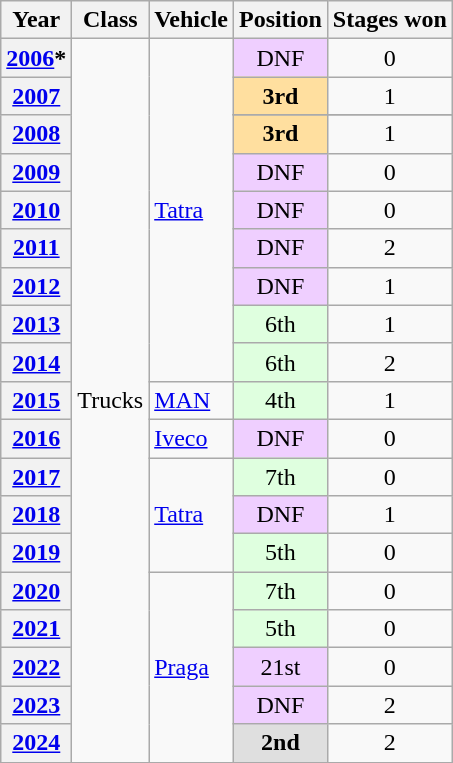<table class="wikitable">
<tr>
<th>Year</th>
<th>Class</th>
<th>Vehicle</th>
<th>Position</th>
<th>Stages won</th>
</tr>
<tr>
<th><a href='#'>2006</a>*</th>
<td rowspan="20">Trucks</td>
<td rowspan="10"> <a href='#'>Tatra</a></td>
<td align="center" style="background:#EFCFFF;">DNF</td>
<td align="center">0</td>
</tr>
<tr>
<th><a href='#'>2007</a></th>
<td align="center" style="background:#FFDF9F;"><strong>3rd</strong></td>
<td align="center">1</td>
</tr>
<tr>
<th rowspan=2><a href='#'>2008</a></th>
</tr>
<tr>
<td align="center" style="background:#FFDF9F;"><strong>3rd</strong></td>
<td align="center">1</td>
</tr>
<tr>
<th><a href='#'>2009</a></th>
<td align="center" style="background:#EFCFFF;">DNF</td>
<td align="center">0</td>
</tr>
<tr>
<th><a href='#'>2010</a></th>
<td align="center" style="background:#EFCFFF;">DNF</td>
<td align="center">0</td>
</tr>
<tr>
<th><a href='#'>2011</a></th>
<td align="center" style="background:#EFCFFF;">DNF</td>
<td align="center">2</td>
</tr>
<tr>
<th><a href='#'>2012</a></th>
<td align="center" style="background:#EFCFFF;">DNF</td>
<td align="center">1</td>
</tr>
<tr>
<th><a href='#'>2013</a></th>
<td align="center" style="background:#DFFFDF;">6th</td>
<td align="center">1</td>
</tr>
<tr>
<th><a href='#'>2014</a></th>
<td align="center" style="background:#DFFFDF;">6th</td>
<td align="center">2</td>
</tr>
<tr>
<th><a href='#'>2015</a></th>
<td> <a href='#'>MAN</a></td>
<td align="center" style="background:#DFFFDF;">4th</td>
<td align="center">1</td>
</tr>
<tr>
<th><a href='#'>2016</a></th>
<td> <a href='#'>Iveco</a></td>
<td align="center" style="background:#EFCFFF;">DNF</td>
<td align="center">0</td>
</tr>
<tr>
<th><a href='#'>2017</a></th>
<td rowspan="3"> <a href='#'>Tatra</a></td>
<td align="center" style="background:#DFFFDF;">7th</td>
<td align="center">0</td>
</tr>
<tr>
<th><a href='#'>2018</a></th>
<td align="center" style="background:#EFCFFF;">DNF</td>
<td align="center">1</td>
</tr>
<tr>
<th><a href='#'>2019</a></th>
<td align="center" style="background:#DFFFDF;">5th</td>
<td align="center">0</td>
</tr>
<tr>
<th><a href='#'>2020</a></th>
<td rowspan="5"> <a href='#'>Praga</a></td>
<td align="center" style="background:#DFFFDF;">7th</td>
<td align="center">0</td>
</tr>
<tr>
<th><a href='#'>2021</a></th>
<td align="center" style="background:#DFFFDF;">5th</td>
<td align="center">0</td>
</tr>
<tr>
<th><a href='#'>2022</a></th>
<td align="center" style="background:#EFCFFF;">21st</td>
<td align="center">0</td>
</tr>
<tr>
<th><a href='#'>2023</a></th>
<td align="center" style="background:#EFCFFF;">DNF</td>
<td align="center">2</td>
</tr>
<tr>
<th><a href='#'>2024</a></th>
<td align="center" style="background:#DFDFDF;"><strong>2nd</strong></td>
<td align="center">2</td>
</tr>
<tr>
</tr>
</table>
